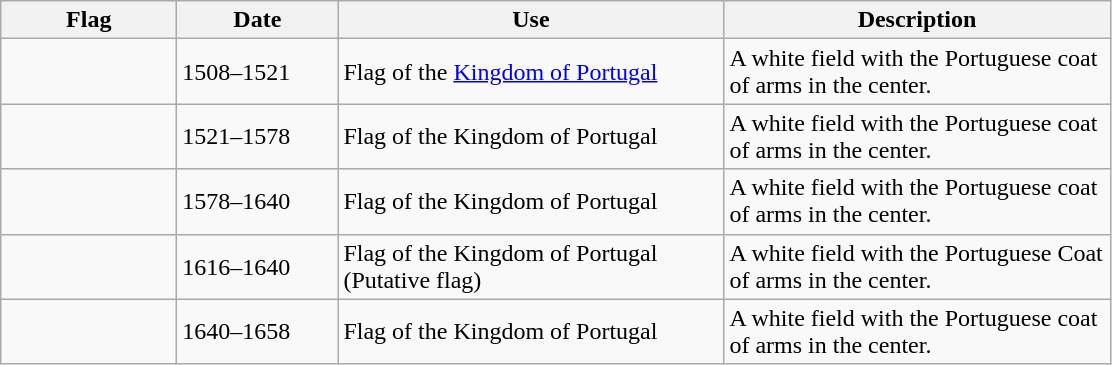<table class="wikitable">
<tr>
<th style="width:110px;">Flag</th>
<th style="width:100px;">Date</th>
<th style="width:250px;">Use</th>
<th style="width:250px;">Description</th>
</tr>
<tr>
<td></td>
<td>1508–1521</td>
<td>Flag of the <a href='#'>Kingdom of Portugal</a></td>
<td>A white field with the Portuguese coat of arms in the center.</td>
</tr>
<tr>
<td></td>
<td>1521–1578</td>
<td>Flag of the Kingdom of Portugal</td>
<td>A white field with the Portuguese coat of arms in the center.</td>
</tr>
<tr>
<td></td>
<td>1578–1640</td>
<td>Flag of the Kingdom of Portugal</td>
<td>A white field with the Portuguese coat of arms in the center.</td>
</tr>
<tr>
<td></td>
<td>1616–1640</td>
<td>Flag of the Kingdom of Portugal (Putative flag)</td>
<td>A white field with the Portuguese Coat of arms in the center.</td>
</tr>
<tr>
<td></td>
<td>1640–1658</td>
<td>Flag of the Kingdom of Portugal</td>
<td>A white field with the Portuguese coat of arms in the center.</td>
</tr>
</table>
